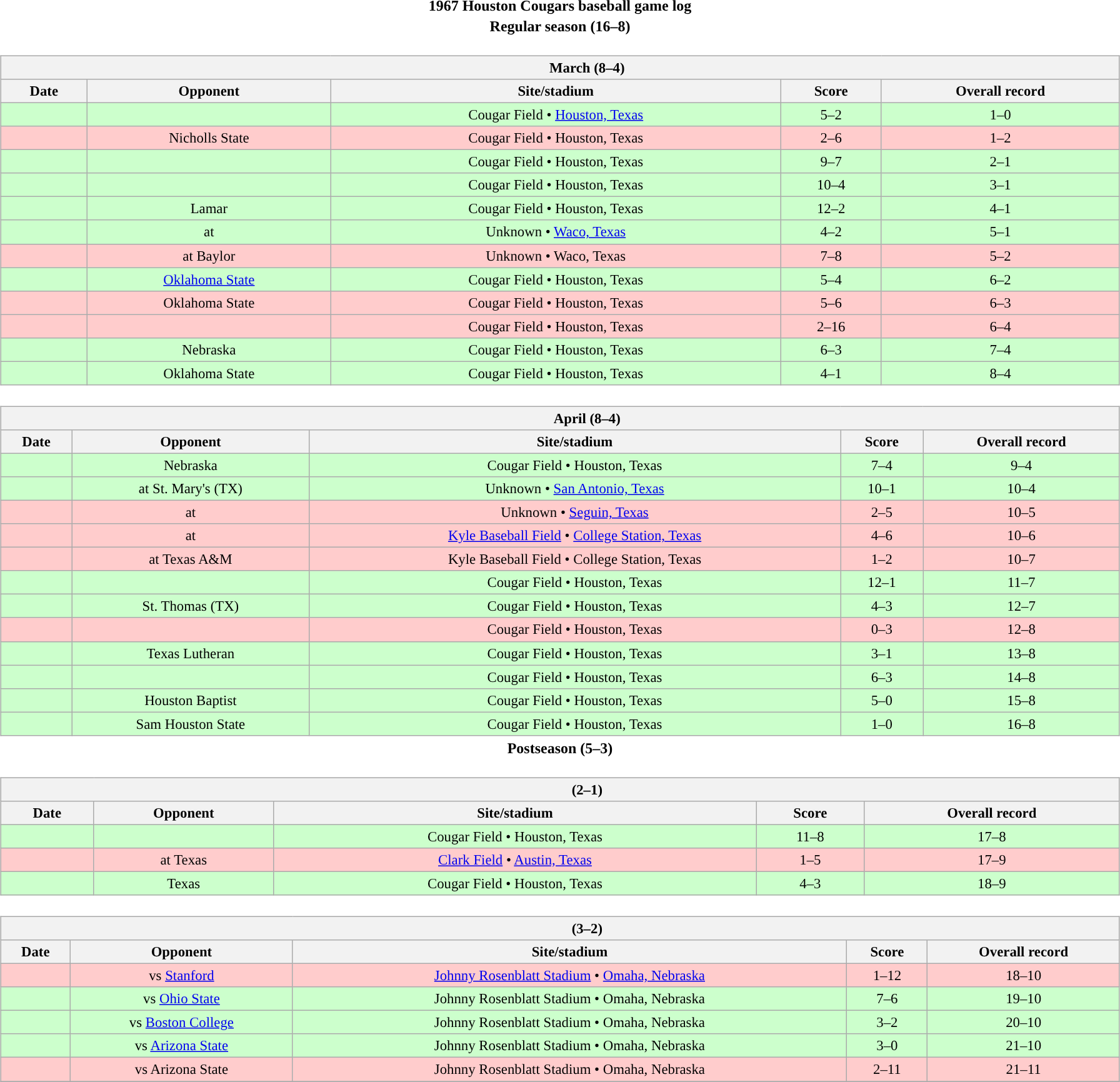<table class="toccolours" width=95% style="clear:both; margin:1.5em auto; text-align:center;">
<tr>
<th colspan=2>1967 Houston Cougars baseball game log</th>
</tr>
<tr>
<th colspan=2>Regular season (16–8)</th>
</tr>
<tr valign="top">
<td><br><table class="wikitable collapsible" style="margin:auto; width:100%; text-align:center; font-size:95%">
<tr>
<th colspan=12 style="padding-left:4em;">March (8–4)</th>
</tr>
<tr>
<th>Date</th>
<th>Opponent</th>
<th>Site/stadium</th>
<th>Score</th>
<th>Overall record</th>
</tr>
<tr align="center" bgcolor="#ccffcc">
<td></td>
<td></td>
<td>Cougar Field • <a href='#'>Houston, Texas</a></td>
<td>5–2</td>
<td>1–0</td>
</tr>
<tr align="center" bgcolor="#ffcccc">
<td></td>
<td>Nicholls State</td>
<td>Cougar Field • Houston, Texas</td>
<td>2–6</td>
<td>1–2</td>
</tr>
<tr align="center" bgcolor="#ccffcc">
<td></td>
<td></td>
<td>Cougar Field • Houston, Texas</td>
<td>9–7</td>
<td>2–1</td>
</tr>
<tr align="center" bgcolor="#ccffcc">
<td></td>
<td></td>
<td>Cougar Field • Houston, Texas</td>
<td>10–4</td>
<td>3–1</td>
</tr>
<tr align="center" bgcolor="#ccffcc">
<td></td>
<td>Lamar</td>
<td>Cougar Field • Houston, Texas</td>
<td>12–2</td>
<td>4–1</td>
</tr>
<tr align="center" bgcolor="#ccffcc">
<td></td>
<td>at </td>
<td>Unknown • <a href='#'>Waco, Texas</a></td>
<td>4–2</td>
<td>5–1</td>
</tr>
<tr align="center" bgcolor="#ffcccc">
<td></td>
<td>at Baylor</td>
<td>Unknown • Waco, Texas</td>
<td>7–8</td>
<td>5–2</td>
</tr>
<tr align="center" bgcolor="#ccffcc">
<td></td>
<td><a href='#'>Oklahoma State</a></td>
<td>Cougar Field • Houston, Texas</td>
<td>5–4</td>
<td>6–2</td>
</tr>
<tr align="center" bgcolor="#ffcccc">
<td></td>
<td>Oklahoma State</td>
<td>Cougar Field • Houston, Texas</td>
<td>5–6</td>
<td>6–3</td>
</tr>
<tr align="center" bgcolor="#ffcccc">
<td></td>
<td></td>
<td>Cougar Field • Houston, Texas</td>
<td>2–16</td>
<td>6–4</td>
</tr>
<tr align="center" bgcolor="#ccffcc">
<td></td>
<td>Nebraska</td>
<td>Cougar Field • Houston, Texas</td>
<td>6–3</td>
<td>7–4</td>
</tr>
<tr align="center" bgcolor="#ccffcc">
<td></td>
<td>Oklahoma State</td>
<td>Cougar Field • Houston, Texas</td>
<td>4–1</td>
<td>8–4</td>
</tr>
</table>
</td>
</tr>
<tr>
<td><br><table class="wikitable collapsible" style="margin:auto; width:100%; text-align:center; font-size:95%">
<tr>
<th colspan=12 style="padding-left:4em;">April (8–4)</th>
</tr>
<tr>
<th>Date</th>
<th>Opponent</th>
<th>Site/stadium</th>
<th>Score</th>
<th>Overall record</th>
</tr>
<tr align="center" bgcolor="#ccffcc">
<td></td>
<td>Nebraska</td>
<td>Cougar Field • Houston, Texas</td>
<td>7–4</td>
<td>9–4</td>
</tr>
<tr align="center" bgcolor="#ccffcc">
<td></td>
<td>at St. Mary's (TX)</td>
<td>Unknown • <a href='#'>San Antonio, Texas</a></td>
<td>10–1</td>
<td>10–4</td>
</tr>
<tr align="center" bgcolor="#ffcccc">
<td></td>
<td>at </td>
<td>Unknown • <a href='#'>Seguin, Texas</a></td>
<td>2–5</td>
<td>10–5</td>
</tr>
<tr align="center" bgcolor="#ffcccc">
<td></td>
<td>at </td>
<td><a href='#'>Kyle Baseball Field</a> • <a href='#'>College Station, Texas</a></td>
<td>4–6</td>
<td>10–6</td>
</tr>
<tr align="center" bgcolor="#ffcccc">
<td></td>
<td>at Texas A&M</td>
<td>Kyle Baseball Field • College Station, Texas</td>
<td>1–2</td>
<td>10–7</td>
</tr>
<tr align="center" bgcolor="#ccffcc">
<td></td>
<td></td>
<td>Cougar Field • Houston, Texas</td>
<td>12–1</td>
<td>11–7</td>
</tr>
<tr align="center" bgcolor="#ccffcc">
<td></td>
<td>St. Thomas (TX)</td>
<td>Cougar Field • Houston, Texas</td>
<td>4–3</td>
<td>12–7</td>
</tr>
<tr align="center" bgcolor="#ffcccc">
<td></td>
<td></td>
<td>Cougar Field • Houston, Texas</td>
<td>0–3</td>
<td>12–8</td>
</tr>
<tr align="center" bgcolor="#ccffcc">
<td></td>
<td>Texas Lutheran</td>
<td>Cougar Field • Houston, Texas</td>
<td>3–1</td>
<td>13–8</td>
</tr>
<tr align="center" bgcolor="#ccffcc">
<td></td>
<td></td>
<td>Cougar Field • Houston, Texas</td>
<td>6–3</td>
<td>14–8</td>
</tr>
<tr align="center" bgcolor="#ccffcc">
<td></td>
<td>Houston Baptist</td>
<td>Cougar Field • Houston, Texas</td>
<td>5–0</td>
<td>15–8</td>
</tr>
<tr align="center" bgcolor="#ccffcc">
<td></td>
<td>Sam Houston State</td>
<td>Cougar Field • Houston, Texas</td>
<td>1–0</td>
<td>16–8</td>
</tr>
</table>
</td>
</tr>
<tr>
<th colspan=2>Postseason (5–3)</th>
</tr>
<tr>
<td><br><table class="wikitable collapsible" style="margin:auto; width:100%; text-align:center; font-size:95%">
<tr>
<th colspan=12 style="padding-left:4em;"> (2–1)</th>
</tr>
<tr>
<th>Date</th>
<th>Opponent</th>
<th>Site/stadium</th>
<th>Score</th>
<th>Overall record</th>
</tr>
<tr align="center" bgcolor="#ccffcc">
<td></td>
<td></td>
<td>Cougar Field • Houston, Texas</td>
<td>11–8</td>
<td>17–8</td>
</tr>
<tr align="center" bgcolor="#ffcccc">
<td></td>
<td>at Texas</td>
<td><a href='#'>Clark Field</a> • <a href='#'>Austin, Texas</a></td>
<td>1–5</td>
<td>17–9</td>
</tr>
<tr align="center" bgcolor="#ccffcc">
<td></td>
<td>Texas</td>
<td>Cougar Field • Houston, Texas</td>
<td>4–3</td>
<td>18–9</td>
</tr>
</table>
</td>
</tr>
<tr>
<td><br><table class="wikitable collapsible" style="margin:auto; width:100%; text-align:center; font-size:95%">
<tr>
<th colspan=12 style="padding-left:4em;"> (3–2)</th>
</tr>
<tr>
<th>Date</th>
<th>Opponent</th>
<th>Site/stadium</th>
<th>Score</th>
<th>Overall record</th>
</tr>
<tr align="center" bgcolor="#ffcccc">
<td></td>
<td>vs <a href='#'>Stanford</a></td>
<td><a href='#'>Johnny Rosenblatt Stadium</a> • <a href='#'>Omaha, Nebraska</a></td>
<td>1–12</td>
<td>18–10</td>
</tr>
<tr align="center" bgcolor="#ccffcc">
<td></td>
<td>vs <a href='#'>Ohio State</a></td>
<td>Johnny Rosenblatt Stadium • Omaha, Nebraska</td>
<td>7–6</td>
<td>19–10</td>
</tr>
<tr align="center" bgcolor="#ccffcc">
<td></td>
<td>vs <a href='#'>Boston College</a></td>
<td>Johnny Rosenblatt Stadium • Omaha, Nebraska</td>
<td>3–2</td>
<td>20–10</td>
</tr>
<tr align="center" bgcolor="#ccffcc">
<td></td>
<td>vs <a href='#'>Arizona State</a></td>
<td>Johnny Rosenblatt Stadium • Omaha, Nebraska</td>
<td>3–0</td>
<td>21–10</td>
</tr>
<tr align="center" bgcolor="#ffcccc">
<td></td>
<td>vs Arizona State</td>
<td>Johnny Rosenblatt Stadium • Omaha, Nebraska</td>
<td>2–11</td>
<td>21–11</td>
</tr>
<tr align="center" bgcolor="white">
</tr>
</table>
</td>
</tr>
</table>
